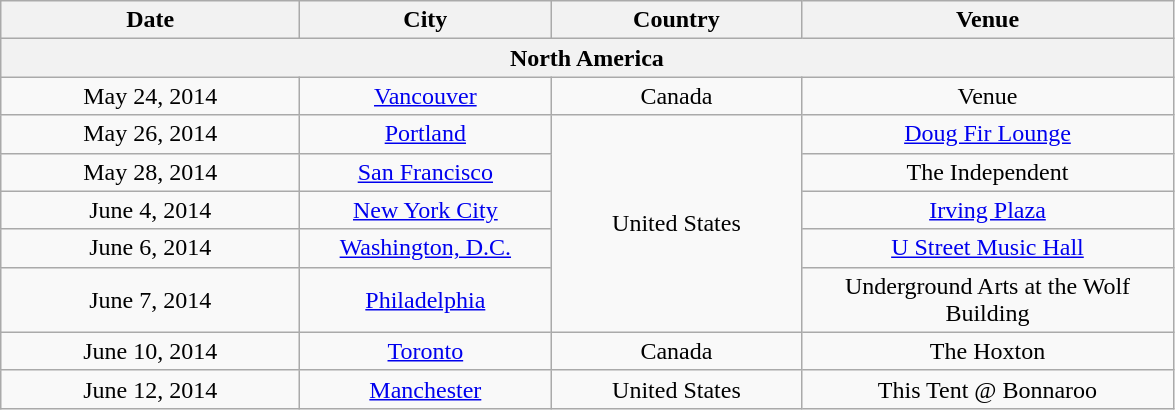<table class="wikitable" style="text-align:center;">
<tr>
<th scope="col" style="width:12em;">Date</th>
<th scope="col" style="width:10em;">City</th>
<th scope="col" style="width:10em;">Country</th>
<th scope="col" style="width:15em;">Venue</th>
</tr>
<tr>
<th colspan="4">North America</th>
</tr>
<tr>
<td>May 24, 2014</td>
<td><a href='#'>Vancouver</a></td>
<td>Canada</td>
<td>Venue</td>
</tr>
<tr>
<td>May 26, 2014</td>
<td><a href='#'>Portland</a></td>
<td rowspan="5">United States</td>
<td><a href='#'>Doug Fir Lounge</a></td>
</tr>
<tr>
<td>May 28, 2014</td>
<td><a href='#'>San Francisco</a></td>
<td>The Independent</td>
</tr>
<tr>
<td>June 4, 2014</td>
<td><a href='#'>New York City</a></td>
<td><a href='#'>Irving Plaza</a></td>
</tr>
<tr>
<td>June 6, 2014</td>
<td><a href='#'>Washington, D.C.</a></td>
<td><a href='#'>U Street Music Hall</a></td>
</tr>
<tr>
<td>June 7, 2014</td>
<td><a href='#'>Philadelphia</a></td>
<td>Underground Arts at the Wolf Building</td>
</tr>
<tr>
<td>June 10, 2014</td>
<td><a href='#'>Toronto</a></td>
<td>Canada</td>
<td>The Hoxton</td>
</tr>
<tr>
<td>June 12, 2014</td>
<td><a href='#'>Manchester</a></td>
<td>United States</td>
<td>This Tent @ Bonnaroo</td>
</tr>
</table>
